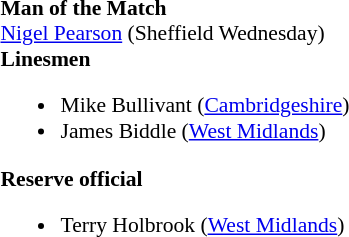<table width=100% style="font-size: 90%">
<tr>
<td><br><strong>Man of the Match</strong>
<br><a href='#'>Nigel Pearson</a> (Sheffield Wednesday)<br><strong>Linesmen</strong><ul><li>Mike Bullivant (<a href='#'>Cambridgeshire</a>)</li><li>James Biddle (<a href='#'>West Midlands</a>)</li></ul><strong>Reserve official</strong><ul><li>Terry Holbrook (<a href='#'>West Midlands</a>)</li></ul></td>
</tr>
</table>
